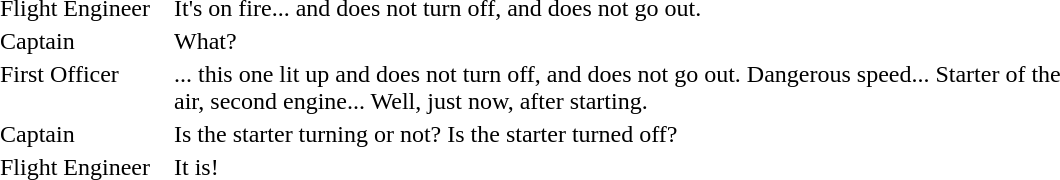<table align="center" style="border:none;" cellpadding="1">
<tr>
<th style="width:7.0em;"></th>
<th style="width:37.0em;"></th>
</tr>
<tr style="vertical-align:top;">
<td>Flight Engineer</td>
<td>It's on fire... and does not turn off, and does not go out.</td>
</tr>
<tr style="vertical-align:top;">
<td>Captain</td>
<td>What?</td>
</tr>
<tr style="vertical-align:top;">
<td>First Officer</td>
<td>... this one lit up and does not turn off, and does not go out. Dangerous speed... Starter of the air, second engine... Well, just now, after starting.</td>
</tr>
<tr style="vertical-align:top;">
<td>Captain</td>
<td>Is the starter turning or not? Is the starter turned off?</td>
</tr>
<tr style="vertical-align:top;">
<td>Flight Engineer</td>
<td>It is!</td>
</tr>
</table>
